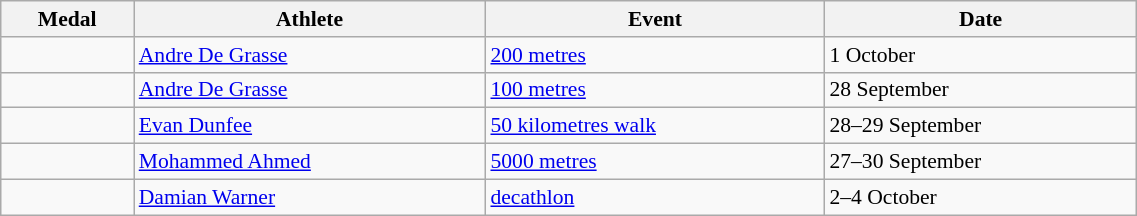<table class="wikitable" style="font-size:90%" width=60%>
<tr>
<th>Medal</th>
<th>Athlete</th>
<th>Event</th>
<th>Date</th>
</tr>
<tr>
<td></td>
<td><a href='#'>Andre De Grasse</a></td>
<td><a href='#'>200 metres</a></td>
<td>1 October</td>
</tr>
<tr>
<td></td>
<td><a href='#'>Andre De Grasse</a></td>
<td><a href='#'>100 metres</a></td>
<td>28 September</td>
</tr>
<tr>
<td></td>
<td><a href='#'>Evan Dunfee</a></td>
<td><a href='#'>50 kilometres walk</a></td>
<td>28–29 September</td>
</tr>
<tr>
<td></td>
<td><a href='#'>Mohammed Ahmed</a></td>
<td><a href='#'>5000 metres</a></td>
<td>27–30 September</td>
</tr>
<tr>
<td></td>
<td><a href='#'>Damian Warner</a></td>
<td><a href='#'>decathlon</a></td>
<td>2–4 October</td>
</tr>
</table>
